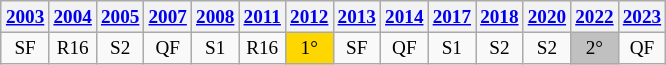<table class="wikitable" style="margin:0.5em ; font-size:80%">
<tr>
<th><a href='#'>2003</a></th>
<th><a href='#'>2004</a></th>
<th><a href='#'>2005</a></th>
<th><a href='#'>2007</a></th>
<th><a href='#'>2008</a></th>
<th><a href='#'>2011</a></th>
<th><a href='#'>2012</a></th>
<th><a href='#'>2013</a></th>
<th><a href='#'>2014</a></th>
<th><a href='#'>2017</a></th>
<th><a href='#'>2018</a></th>
<th><a href='#'>2020</a></th>
<th><a href='#'>2022</a></th>
<th><a href='#'>2023</a></th>
</tr>
<tr>
<td align=center>SF</td>
<td align=center>R16</td>
<td align=center>S2</td>
<td align=center>QF</td>
<td align=center>S1</td>
<td align=center>R16</td>
<td align=center style="background:gold;">1°</td>
<td align=center>SF</td>
<td align=center>QF</td>
<td align=center>S1</td>
<td align=center>S2</td>
<td align=center>S2</td>
<td align=center style="background:silver;">2°</td>
<td align=center>QF</td>
</tr>
</table>
